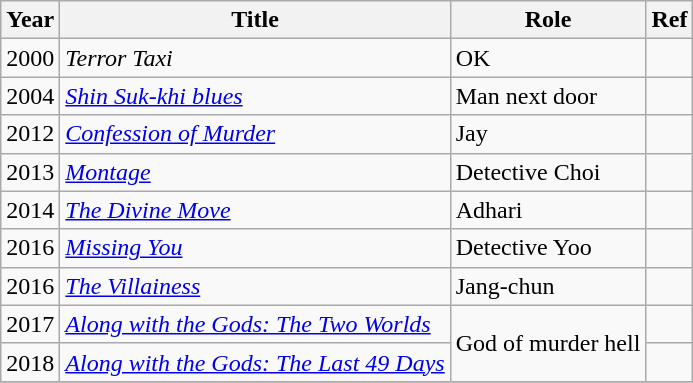<table class="wikitable sortable">
<tr>
<th>Year</th>
<th>Title</th>
<th>Role</th>
<th>Ref</th>
</tr>
<tr>
<td>2000</td>
<td><em>Terror Taxi</em></td>
<td>OK</td>
<td></td>
</tr>
<tr>
<td>2004</td>
<td><em><a href='#'>Shin Suk-khi blues</a></em></td>
<td>Man next door</td>
<td></td>
</tr>
<tr>
<td>2012</td>
<td><em><a href='#'>Confession of Murder</a></em></td>
<td>Jay</td>
<td></td>
</tr>
<tr>
<td>2013</td>
<td><em><a href='#'>Montage</a></em></td>
<td>Detective Choi</td>
<td></td>
</tr>
<tr>
<td>2014</td>
<td><em><a href='#'>The Divine Move</a></em></td>
<td>Adhari</td>
<td></td>
</tr>
<tr>
<td>2016</td>
<td><em><a href='#'>Missing You</a></em></td>
<td>Detective Yoo</td>
<td></td>
</tr>
<tr>
<td>2016</td>
<td><em><a href='#'>The Villainess</a></em></td>
<td>Jang-chun</td>
<td></td>
</tr>
<tr>
<td>2017</td>
<td><em><a href='#'>Along with the Gods: The Two Worlds</a></em></td>
<td rowspan="2">God of murder hell</td>
<td></td>
</tr>
<tr>
<td>2018</td>
<td><em><a href='#'>Along with the Gods: The Last 49 Days</a></em></td>
<td></td>
</tr>
<tr>
</tr>
</table>
